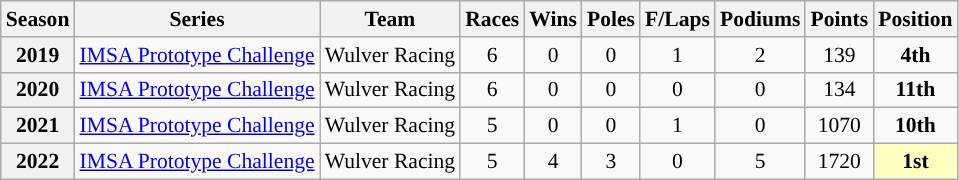<table class="wikitable" style="font-size: 90%; text-align:center">
<tr>
<th>Season</th>
<th>Series</th>
<th>Team</th>
<th>Races</th>
<th>Wins</th>
<th>Poles</th>
<th>F/Laps</th>
<th>Podiums</th>
<th>Points</th>
<th>Position</th>
</tr>
<tr>
<th rowspan="1">2019</th>
<td align=left><a href='#'>IMSA Prototype Challenge</a></td>
<td align=left>Wulver Racing</td>
<td>6</td>
<td>0</td>
<td>0</td>
<td>1</td>
<td>2</td>
<td>139</td>
<td style="background:#;"><strong>4th</strong></td>
</tr>
<tr>
<th rowspan="1">2020</th>
<td align=left><a href='#'>IMSA Prototype Challenge</a></td>
<td align=left>Wulver Racing</td>
<td>6</td>
<td>0</td>
<td>0</td>
<td>0</td>
<td>0</td>
<td>134</td>
<td style="background:#;"><strong>11th</strong></td>
</tr>
<tr>
<th rowspan="1">2021</th>
<td align=left><a href='#'>IMSA Prototype Challenge</a></td>
<td align=left>Wulver Racing</td>
<td>5</td>
<td>0</td>
<td>0</td>
<td>1</td>
<td>0</td>
<td>1070</td>
<td style="background:#;"><strong>10th</strong></td>
</tr>
<tr>
<th rowspan="1">2022</th>
<td align=left><a href='#'>IMSA Prototype Challenge</a></td>
<td align=left>Wulver Racing</td>
<td>5</td>
<td>4</td>
<td>3</td>
<td>0</td>
<td>5</td>
<td>1720</td>
<td style="background:#FFFFBF;"><strong>1st</strong></td>
</tr>
</table>
